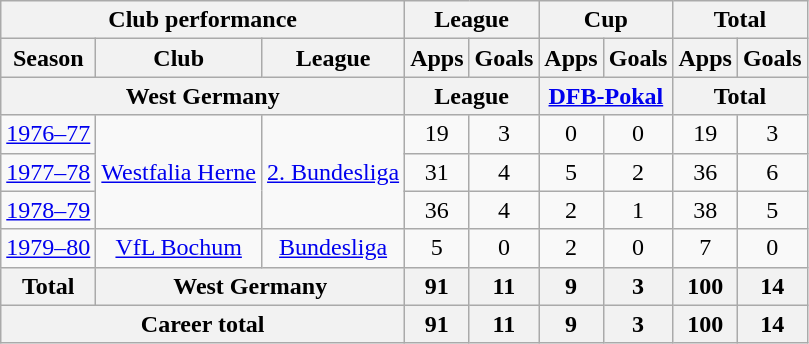<table class="wikitable" style="text-align:center">
<tr>
<th colspan=3>Club performance</th>
<th colspan=2>League</th>
<th colspan=2>Cup</th>
<th colspan=2>Total</th>
</tr>
<tr>
<th>Season</th>
<th>Club</th>
<th>League</th>
<th>Apps</th>
<th>Goals</th>
<th>Apps</th>
<th>Goals</th>
<th>Apps</th>
<th>Goals</th>
</tr>
<tr>
<th colspan=3>West Germany</th>
<th colspan=2>League</th>
<th colspan=2><a href='#'>DFB-Pokal</a></th>
<th colspan=2>Total</th>
</tr>
<tr>
<td><a href='#'>1976–77</a></td>
<td rowspan="3"><a href='#'>Westfalia Herne</a></td>
<td rowspan="3"><a href='#'>2. Bundesliga</a></td>
<td>19</td>
<td>3</td>
<td>0</td>
<td>0</td>
<td>19</td>
<td>3</td>
</tr>
<tr>
<td><a href='#'>1977–78</a></td>
<td>31</td>
<td>4</td>
<td>5</td>
<td>2</td>
<td>36</td>
<td>6</td>
</tr>
<tr>
<td><a href='#'>1978–79</a></td>
<td>36</td>
<td>4</td>
<td>2</td>
<td>1</td>
<td>38</td>
<td>5</td>
</tr>
<tr>
<td><a href='#'>1979–80</a></td>
<td><a href='#'>VfL Bochum</a></td>
<td><a href='#'>Bundesliga</a></td>
<td>5</td>
<td>0</td>
<td>2</td>
<td>0</td>
<td>7</td>
<td>0</td>
</tr>
<tr>
<th rowspan=1>Total</th>
<th colspan=2>West Germany</th>
<th>91</th>
<th>11</th>
<th>9</th>
<th>3</th>
<th>100</th>
<th>14</th>
</tr>
<tr>
<th colspan=3>Career total</th>
<th>91</th>
<th>11</th>
<th>9</th>
<th>3</th>
<th>100</th>
<th>14</th>
</tr>
</table>
